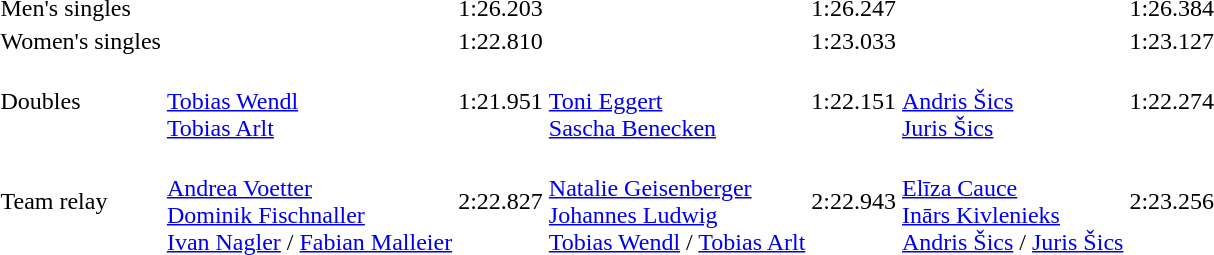<table>
<tr>
<td>Men's singles<br></td>
<td></td>
<td>1:26.203</td>
<td></td>
<td>1:26.247</td>
<td></td>
<td>1:26.384</td>
</tr>
<tr>
<td>Women's singles<br></td>
<td></td>
<td>1:22.810</td>
<td></td>
<td>1:23.033</td>
<td></td>
<td>1:23.127</td>
</tr>
<tr>
<td>Doubles<br></td>
<td><br><a href='#'>Tobias Wendl</a><br><a href='#'>Tobias Arlt</a></td>
<td>1:21.951</td>
<td><br><a href='#'>Toni Eggert</a><br><a href='#'>Sascha Benecken</a></td>
<td>1:22.151</td>
<td><br><a href='#'>Andris Šics</a><br><a href='#'>Juris Šics</a></td>
<td>1:22.274</td>
</tr>
<tr>
<td>Team relay<br></td>
<td><br><a href='#'>Andrea Voetter</a><br><a href='#'>Dominik Fischnaller</a><br><a href='#'>Ivan Nagler</a> / <a href='#'>Fabian Malleier</a></td>
<td>2:22.827</td>
<td><br><a href='#'>Natalie Geisenberger</a><br><a href='#'>Johannes Ludwig</a><br><a href='#'>Tobias Wendl</a> / <a href='#'>Tobias Arlt</a></td>
<td>2:22.943</td>
<td><br><a href='#'>Elīza Cauce</a><br><a href='#'>Inārs Kivlenieks</a><br><a href='#'>Andris Šics</a> / <a href='#'>Juris Šics</a></td>
<td>2:23.256</td>
</tr>
</table>
